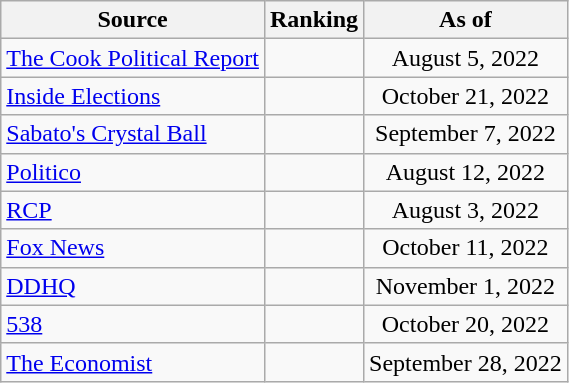<table class="wikitable" style="text-align:center">
<tr>
<th>Source</th>
<th>Ranking</th>
<th>As of</th>
</tr>
<tr>
<td align=left><a href='#'>The Cook Political Report</a></td>
<td></td>
<td>August 5, 2022</td>
</tr>
<tr>
<td align=left><a href='#'>Inside Elections</a></td>
<td></td>
<td>October 21, 2022</td>
</tr>
<tr>
<td align=left><a href='#'>Sabato's Crystal Ball</a></td>
<td></td>
<td>September 7, 2022</td>
</tr>
<tr>
<td align="left"><a href='#'>Politico</a></td>
<td></td>
<td>August 12, 2022</td>
</tr>
<tr>
<td align="left"><a href='#'>RCP</a></td>
<td></td>
<td>August 3, 2022</td>
</tr>
<tr>
<td align=left><a href='#'>Fox News</a></td>
<td></td>
<td>October 11, 2022</td>
</tr>
<tr>
<td align="left"><a href='#'>DDHQ</a></td>
<td></td>
<td>November 1, 2022</td>
</tr>
<tr>
<td align="left"><a href='#'>538</a></td>
<td></td>
<td>October 20, 2022</td>
</tr>
<tr>
<td align="left"><a href='#'>The Economist</a></td>
<td></td>
<td>September 28, 2022</td>
</tr>
</table>
